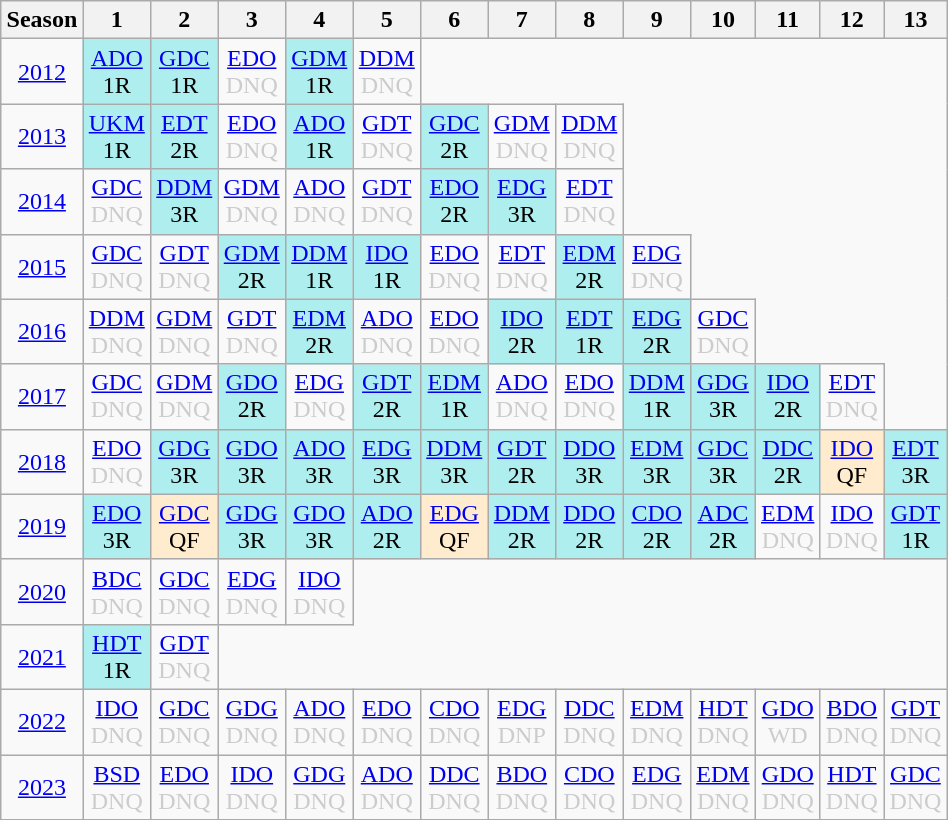<table class="wikitable" style="width:50%; margin:0">
<tr>
<th>Season</th>
<th>1</th>
<th>2</th>
<th>3</th>
<th>4</th>
<th>5</th>
<th>6</th>
<th>7</th>
<th>8</th>
<th>9</th>
<th>10</th>
<th>11</th>
<th>12</th>
<th>13</th>
</tr>
<tr>
<td style="text-align:center;"background:#efefef;"><a href='#'>2012</a></td>
<td style="text-align:center; background:#afeeee;"><a href='#'>ADO</a><br>1R</td>
<td style="text-align:center; background:#afeeee;"><a href='#'>GDC</a><br>1R</td>
<td style="text-align:center; color:#ccc;"><a href='#'>EDO</a><br>DNQ</td>
<td style="text-align:center; background:#afeeee;"><a href='#'>GDM</a><br>1R</td>
<td style="text-align:center; color:#ccc;"><a href='#'>DDM</a><br>DNQ</td>
</tr>
<tr>
<td style="text-align:center;"background:#efefef;"><a href='#'>2013</a></td>
<td style="text-align:center; background:#afeeee;"><a href='#'>UKM</a><br>1R</td>
<td style="text-align:center; background:#afeeee;"><a href='#'>EDT</a><br>2R</td>
<td style="text-align:center; color:#ccc;"><a href='#'>EDO</a><br>DNQ</td>
<td style="text-align:center; background:#afeeee;"><a href='#'>ADO</a><br>1R</td>
<td style="text-align:center; color:#ccc;"><a href='#'>GDT</a><br>DNQ</td>
<td style="text-align:center; background:#afeeee;"><a href='#'>GDC</a><br>2R</td>
<td style="text-align:center; color:#ccc;"><a href='#'>GDM</a><br>DNQ</td>
<td style="text-align:center; color:#ccc;"><a href='#'>DDM</a><br>DNQ</td>
</tr>
<tr>
<td style="text-align:center;"background:#efefef;"><a href='#'>2014</a></td>
<td style="text-align:center; color:#ccc;"><a href='#'>GDC</a><br>DNQ</td>
<td style="text-align:center; background:#afeeee;"><a href='#'>DDM</a><br>3R</td>
<td style="text-align:center; color:#ccc;"><a href='#'>GDM</a><br>DNQ</td>
<td style="text-align:center; color:#ccc;"><a href='#'>ADO</a><br>DNQ</td>
<td style="text-align:center; color:#ccc;"><a href='#'>GDT</a><br>DNQ</td>
<td style="text-align:center; background:#afeeee;"><a href='#'>EDO</a><br>2R</td>
<td style="text-align:center; background:#afeeee;"><a href='#'>EDG</a><br>3R</td>
<td style="text-align:center; color:#ccc;"><a href='#'>EDT</a><br>DNQ</td>
</tr>
<tr>
<td style="text-align:center;"background:#efefef;"><a href='#'>2015</a></td>
<td style="text-align:center; color:#ccc;"><a href='#'>GDC</a><br>DNQ</td>
<td style="text-align:center; color:#ccc;"><a href='#'>GDT</a><br>DNQ</td>
<td style="text-align:center; background:#afeeee;"><a href='#'>GDM</a><br>2R</td>
<td style="text-align:center; background:#afeeee;"><a href='#'>DDM</a><br>1R</td>
<td style="text-align:center; background:#afeeee;"><a href='#'>IDO</a><br>1R</td>
<td style="text-align:center; color:#ccc;"><a href='#'>EDO</a><br>DNQ</td>
<td style="text-align:center; color:#ccc;"><a href='#'>EDT</a><br>DNQ</td>
<td style="text-align:center; background:#afeeee;"><a href='#'>EDM</a><br>2R</td>
<td style="text-align:center; color:#ccc;"><a href='#'>EDG</a><br>DNQ</td>
</tr>
<tr>
<td style="text-align:center;"background:#efefef;"><a href='#'>2016</a></td>
<td style="text-align:center; color:#ccc;"><a href='#'>DDM</a><br>DNQ</td>
<td style="text-align:center; color:#ccc;"><a href='#'>GDM</a><br>DNQ</td>
<td style="text-align:center; color:#ccc;"><a href='#'>GDT</a><br>DNQ</td>
<td style="text-align:center; background:#afeeee;"><a href='#'>EDM</a><br>2R</td>
<td style="text-align:center; color:#ccc;"><a href='#'>ADO</a><br>DNQ</td>
<td style="text-align:center; color:#ccc;"><a href='#'>EDO</a><br>DNQ</td>
<td style="text-align:center; background:#afeeee;"><a href='#'>IDO</a><br>2R</td>
<td style="text-align:center; background:#afeeee;"><a href='#'>EDT</a><br>1R</td>
<td style="text-align:center; background:#afeeee;"><a href='#'>EDG</a><br>2R</td>
<td style="text-align:center; color:#ccc;"><a href='#'>GDC</a><br>DNQ</td>
</tr>
<tr>
<td style="text-align:center;"background:#efefef;"><a href='#'>2017</a></td>
<td style="text-align:center; color:#ccc;"><a href='#'>GDC</a><br>DNQ</td>
<td style="text-align:center; color:#ccc;"><a href='#'>GDM</a><br>DNQ</td>
<td style="text-align:center; background:#afeeee;"><a href='#'>GDO</a><br>2R</td>
<td style="text-align:center; color:#ccc;"><a href='#'>EDG</a><br>DNQ</td>
<td style="text-align:center; background:#afeeee;"><a href='#'>GDT</a><br>2R</td>
<td style="text-align:center; background:#afeeee;"><a href='#'>EDM</a><br>1R</td>
<td style="text-align:center; color:#ccc;"><a href='#'>ADO</a><br>DNQ</td>
<td style="text-align:center; color:#ccc;"><a href='#'>EDO</a><br>DNQ</td>
<td style="text-align:center; background:#afeeee;"><a href='#'>DDM</a><br>1R</td>
<td style="text-align:center; background:#afeeee;"><a href='#'>GDG</a><br>3R</td>
<td style="text-align:center; background:#afeeee;"><a href='#'>IDO</a><br>2R</td>
<td style="text-align:center; color:#ccc;"><a href='#'>EDT</a><br>DNQ</td>
</tr>
<tr>
<td style="text-align:center;"background:#efefef;"><a href='#'>2018</a></td>
<td style="text-align:center; color:#ccc;"><a href='#'>EDO</a><br>DNQ</td>
<td style="text-align:center; background:#afeeee;"><a href='#'>GDG</a><br>3R</td>
<td style="text-align:center; background:#afeeee;"><a href='#'>GDO</a><br>3R</td>
<td style="text-align:center; background:#afeeee;"><a href='#'>ADO</a><br>3R</td>
<td style="text-align:center; background:#afeeee;"><a href='#'>EDG</a><br>3R</td>
<td style="text-align:center; background:#afeeee;"><a href='#'>DDM</a><br>3R</td>
<td style="text-align:center; background:#afeeee;"><a href='#'>GDT</a><br>2R</td>
<td style="text-align:center; background:#afeeee;"><a href='#'>DDO</a><br>3R</td>
<td style="text-align:center; background:#afeeee;"><a href='#'>EDM</a><br>3R</td>
<td style="text-align:center; background:#afeeee;"><a href='#'>GDC</a><br>3R</td>
<td style="text-align:center; background:#afeeee;"><a href='#'>DDC</a><br>2R</td>
<td style="text-align:center; background:#ffebcd;"><a href='#'>IDO</a><br>QF</td>
<td style="text-align:center; background:#afeeee;"><a href='#'>EDT</a><br>3R</td>
</tr>
<tr>
<td style="text-align:center;"background:#efefef;"><a href='#'>2019</a></td>
<td style="text-align:center; background:#afeeee;"><a href='#'>EDO</a><br>3R</td>
<td style="text-align:center; background:#ffebcd;"><a href='#'>GDC</a><br>QF</td>
<td style="text-align:center; background:#afeeee;"><a href='#'>GDG</a><br>3R</td>
<td style="text-align:center; background:#afeeee;"><a href='#'>GDO</a><br>3R</td>
<td style="text-align:center; background:#afeeee;"><a href='#'>ADO</a><br>2R</td>
<td style="text-align:center; background:#ffebcd;"><a href='#'>EDG</a><br>QF</td>
<td style="text-align:center; background:#afeeee;"><a href='#'>DDM</a><br>2R</td>
<td style="text-align:center; background:#afeeee;"><a href='#'>DDO</a><br>2R</td>
<td style="text-align:center; background:#afeeee;"><a href='#'>CDO</a><br>2R</td>
<td style="text-align:center; background:#afeeee;"><a href='#'>ADC</a><br>2R</td>
<td style="text-align:center; color:#ccc;"><a href='#'>EDM</a><br>DNQ</td>
<td style="text-align:center; color:#ccc;"><a href='#'>IDO</a><br>DNQ</td>
<td style="text-align:center; background:#afeeee;"><a href='#'>GDT</a><br>1R</td>
</tr>
<tr>
<td style="text-align:center;"background:#efefef;"><a href='#'>2020</a></td>
<td style="text-align:center; color:#ccc;"><a href='#'>BDC</a><br>DNQ</td>
<td style="text-align:center; color:#ccc;"><a href='#'>GDC</a><br>DNQ</td>
<td style="text-align:center; color:#ccc;"><a href='#'>EDG</a><br>DNQ</td>
<td style="text-align:center; color:#ccc;"><a href='#'>IDO</a><br>DNQ</td>
</tr>
<tr>
<td style="text-align:center;"background:#efefef;"><a href='#'>2021</a></td>
<td style="text-align:center; background:#afeeee;"><a href='#'>HDT</a><br>1R</td>
<td style="text-align:center; color:#ccc;"><a href='#'>GDT</a><br>DNQ</td>
</tr>
<tr>
<td style="text-align:center;"background:#efefef;"><a href='#'>2022</a></td>
<td style="text-align:center; color:#ccc;"><a href='#'>IDO</a><br>DNQ</td>
<td style="text-align:center; color:#ccc;"><a href='#'>GDC</a><br>DNQ</td>
<td style="text-align:center; color:#ccc;"><a href='#'>GDG</a><br>DNQ</td>
<td style="text-align:center; color:#ccc;"><a href='#'>ADO</a><br>DNQ</td>
<td style="text-align:center; color:#ccc;"><a href='#'>EDO</a><br>DNQ</td>
<td style="text-align:center; color:#ccc;"><a href='#'>CDO</a><br>DNQ</td>
<td style="text-align:center; color:#ccc;"><a href='#'>EDG</a><br>DNP</td>
<td style="text-align:center; color:#ccc;"><a href='#'>DDC</a><br>DNQ</td>
<td style="text-align:center; color:#ccc;"><a href='#'>EDM</a><br>DNQ</td>
<td style="text-align:center; color:#ccc;"><a href='#'>HDT</a><br>DNQ</td>
<td style="text-align:center; color:#ccc;"><a href='#'>GDO</a><br>WD</td>
<td style="text-align:center; color:#ccc;"><a href='#'>BDO</a><br>DNQ</td>
<td style="text-align:center; color:#ccc;"><a href='#'>GDT</a><br>DNQ</td>
</tr>
<tr>
<td style="text-align:center;"background:#efefef;"><a href='#'>2023</a></td>
<td style="text-align:center; color:#ccc;"><a href='#'>BSD</a><br>DNQ</td>
<td style="text-align:center; color:#ccc;"><a href='#'>EDO</a><br>DNQ</td>
<td style="text-align:center; color:#ccc;"><a href='#'>IDO</a><br>DNQ</td>
<td style="text-align:center; color:#ccc;"><a href='#'>GDG</a><br>DNQ</td>
<td style="text-align:center; color:#ccc;"><a href='#'>ADO</a><br>DNQ</td>
<td style="text-align:center; color:#ccc;"><a href='#'>DDC</a><br>DNQ</td>
<td style="text-align:center; color:#ccc;"><a href='#'>BDO</a><br>DNQ</td>
<td style="text-align:center; color:#ccc;"><a href='#'>CDO</a><br>DNQ</td>
<td style="text-align:center; color:#ccc;"><a href='#'>EDG</a><br>DNQ</td>
<td style="text-align:center; color:#ccc;"><a href='#'>EDM</a><br>DNQ</td>
<td style="text-align:center; color:#ccc;"><a href='#'>GDO</a><br>DNQ</td>
<td style="text-align:center; color:#ccc;"><a href='#'>HDT</a><br>DNQ</td>
<td style="text-align:center; color:#ccc;"><a href='#'>GDC</a><br>DNQ</td>
</tr>
<tr>
</tr>
</table>
